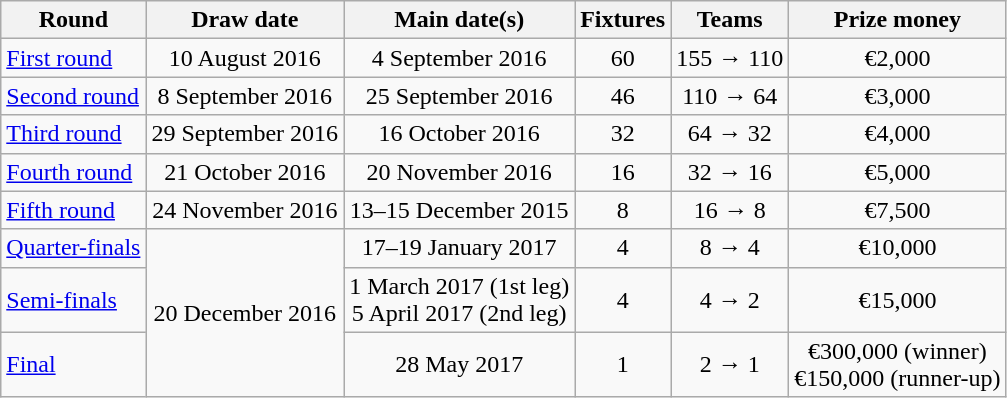<table class="wikitable" style="text-align:center;">
<tr>
<th>Round</th>
<th>Draw date</th>
<th>Main date(s)</th>
<th>Fixtures</th>
<th>Teams</th>
<th>Prize money</th>
</tr>
<tr>
<td style="text-align:left;"><a href='#'>First round</a></td>
<td>10 August 2016</td>
<td>4 September 2016</td>
<td>60</td>
<td>155 → 110</td>
<td>€2,000</td>
</tr>
<tr>
<td style="text-align:left;"><a href='#'>Second round</a></td>
<td>8 September 2016</td>
<td>25 September 2016</td>
<td>46</td>
<td>110 → 64</td>
<td>€3,000</td>
</tr>
<tr>
<td style="text-align:left;"><a href='#'>Third round</a></td>
<td>29 September 2016</td>
<td>16 October 2016</td>
<td>32</td>
<td>64 → 32</td>
<td>€4,000</td>
</tr>
<tr>
<td style="text-align:left;"><a href='#'>Fourth round</a></td>
<td>21 October 2016</td>
<td>20 November 2016</td>
<td>16</td>
<td>32 → 16</td>
<td>€5,000</td>
</tr>
<tr>
<td style="text-align:left;"><a href='#'>Fifth round</a></td>
<td>24 November 2016</td>
<td>13–15 December 2015</td>
<td>8</td>
<td>16 → 8</td>
<td>€7,500</td>
</tr>
<tr>
<td style="text-align:left;"><a href='#'>Quarter-finals</a></td>
<td rowspan=3>20 December 2016</td>
<td>17–19 January 2017</td>
<td>4</td>
<td>8 → 4</td>
<td>€10,000</td>
</tr>
<tr>
<td style="text-align:left;"><a href='#'>Semi-finals</a></td>
<td>1 March 2017 (1st leg)<br> 5 April 2017 (2nd leg)</td>
<td>4</td>
<td>4 → 2</td>
<td>€15,000</td>
</tr>
<tr>
<td style="text-align:left;"><a href='#'>Final</a></td>
<td>28 May 2017</td>
<td>1</td>
<td>2 → 1</td>
<td>€300,000 (winner)<br>€150,000 (runner-up)</td>
</tr>
</table>
